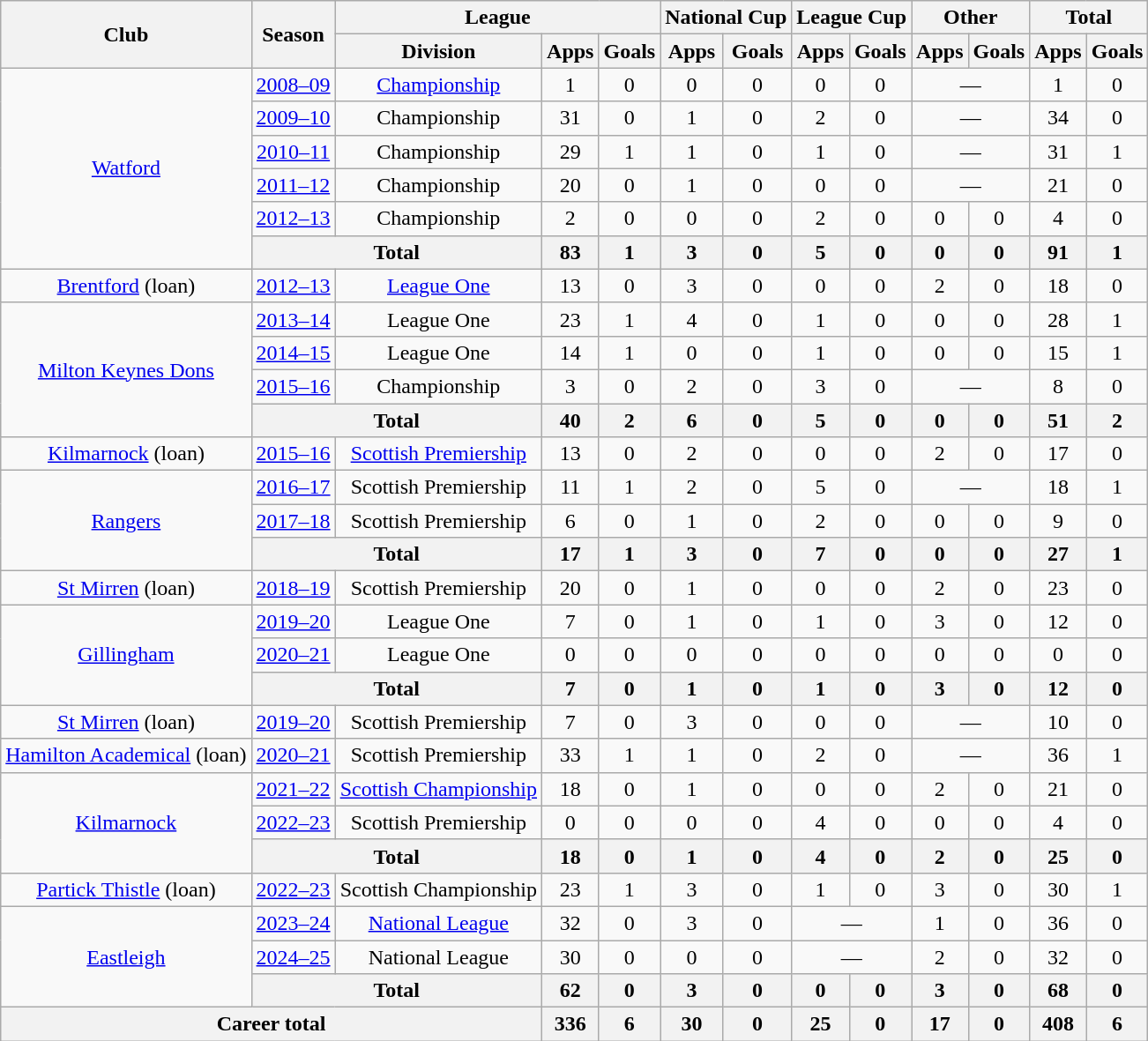<table class="wikitable" style="text-align:center;">
<tr>
<th rowspan=2>Club</th>
<th rowspan=2>Season</th>
<th colspan=3>League</th>
<th colspan=2>National Cup</th>
<th colspan=2>League Cup</th>
<th colspan=2>Other</th>
<th colspan=2>Total</th>
</tr>
<tr>
<th>Division</th>
<th>Apps</th>
<th>Goals</th>
<th>Apps</th>
<th>Goals</th>
<th>Apps</th>
<th>Goals</th>
<th>Apps</th>
<th>Goals</th>
<th>Apps</th>
<th>Goals</th>
</tr>
<tr>
<td rowspan=6><a href='#'>Watford</a></td>
<td><a href='#'>2008–09</a></td>
<td><a href='#'>Championship</a></td>
<td>1</td>
<td>0</td>
<td>0</td>
<td>0</td>
<td>0</td>
<td>0</td>
<td colspan="2">—</td>
<td>1</td>
<td>0</td>
</tr>
<tr>
<td><a href='#'>2009–10</a></td>
<td>Championship</td>
<td>31</td>
<td>0</td>
<td>1</td>
<td>0</td>
<td>2</td>
<td>0</td>
<td colspan="2">—</td>
<td>34</td>
<td>0</td>
</tr>
<tr>
<td><a href='#'>2010–11</a></td>
<td>Championship</td>
<td>29</td>
<td>1</td>
<td>1</td>
<td>0</td>
<td>1</td>
<td>0</td>
<td colspan="2">—</td>
<td>31</td>
<td>1</td>
</tr>
<tr>
<td><a href='#'>2011–12</a></td>
<td>Championship</td>
<td>20</td>
<td>0</td>
<td>1</td>
<td>0</td>
<td>0</td>
<td>0</td>
<td colspan="2">—</td>
<td>21</td>
<td>0</td>
</tr>
<tr>
<td><a href='#'>2012–13</a></td>
<td>Championship</td>
<td>2</td>
<td>0</td>
<td>0</td>
<td>0</td>
<td>2</td>
<td>0</td>
<td>0</td>
<td>0</td>
<td>4</td>
<td>0</td>
</tr>
<tr>
<th colspan=2>Total</th>
<th>83</th>
<th>1</th>
<th>3</th>
<th>0</th>
<th>5</th>
<th>0</th>
<th>0</th>
<th>0</th>
<th>91</th>
<th>1</th>
</tr>
<tr>
<td><a href='#'>Brentford</a> (loan)</td>
<td><a href='#'>2012–13</a></td>
<td><a href='#'>League One</a></td>
<td>13</td>
<td>0</td>
<td>3</td>
<td>0</td>
<td>0</td>
<td>0</td>
<td>2</td>
<td>0</td>
<td>18</td>
<td>0</td>
</tr>
<tr>
<td rowspan=4><a href='#'>Milton Keynes Dons</a></td>
<td><a href='#'>2013–14</a></td>
<td>League One</td>
<td>23</td>
<td>1</td>
<td>4</td>
<td>0</td>
<td>1</td>
<td>0</td>
<td>0</td>
<td>0</td>
<td>28</td>
<td>1</td>
</tr>
<tr>
<td><a href='#'>2014–15</a></td>
<td>League One</td>
<td>14</td>
<td>1</td>
<td>0</td>
<td>0</td>
<td>1</td>
<td>0</td>
<td>0</td>
<td>0</td>
<td>15</td>
<td>1</td>
</tr>
<tr>
<td><a href='#'>2015–16</a></td>
<td>Championship</td>
<td>3</td>
<td>0</td>
<td>2</td>
<td>0</td>
<td>3</td>
<td>0</td>
<td colspan="2">—</td>
<td>8</td>
<td>0</td>
</tr>
<tr>
<th colspan=2>Total</th>
<th>40</th>
<th>2</th>
<th>6</th>
<th>0</th>
<th>5</th>
<th>0</th>
<th>0</th>
<th>0</th>
<th>51</th>
<th>2</th>
</tr>
<tr>
<td><a href='#'>Kilmarnock</a> (loan)</td>
<td><a href='#'>2015–16</a></td>
<td><a href='#'>Scottish Premiership</a></td>
<td>13</td>
<td>0</td>
<td>2</td>
<td>0</td>
<td>0</td>
<td>0</td>
<td>2</td>
<td>0</td>
<td>17</td>
<td>0</td>
</tr>
<tr>
<td rowspan=3><a href='#'>Rangers</a></td>
<td><a href='#'>2016–17</a></td>
<td>Scottish Premiership</td>
<td>11</td>
<td>1</td>
<td>2</td>
<td>0</td>
<td>5</td>
<td>0</td>
<td colspan="2">—</td>
<td>18</td>
<td>1</td>
</tr>
<tr>
<td><a href='#'>2017–18</a></td>
<td>Scottish Premiership</td>
<td>6</td>
<td>0</td>
<td>1</td>
<td>0</td>
<td>2</td>
<td>0</td>
<td>0</td>
<td>0</td>
<td>9</td>
<td>0</td>
</tr>
<tr>
<th colspan=2>Total</th>
<th>17</th>
<th>1</th>
<th>3</th>
<th>0</th>
<th>7</th>
<th>0</th>
<th>0</th>
<th>0</th>
<th>27</th>
<th>1</th>
</tr>
<tr>
<td><a href='#'>St Mirren</a> (loan)</td>
<td><a href='#'>2018–19</a></td>
<td>Scottish Premiership</td>
<td>20</td>
<td>0</td>
<td>1</td>
<td>0</td>
<td>0</td>
<td>0</td>
<td>2</td>
<td>0</td>
<td>23</td>
<td>0</td>
</tr>
<tr>
<td rowspan=3><a href='#'>Gillingham</a></td>
<td><a href='#'>2019–20</a></td>
<td>League One</td>
<td>7</td>
<td>0</td>
<td>1</td>
<td>0</td>
<td>1</td>
<td>0</td>
<td>3</td>
<td>0</td>
<td>12</td>
<td>0</td>
</tr>
<tr>
<td><a href='#'>2020–21</a></td>
<td>League One</td>
<td>0</td>
<td>0</td>
<td>0</td>
<td>0</td>
<td>0</td>
<td>0</td>
<td>0</td>
<td>0</td>
<td>0</td>
<td>0</td>
</tr>
<tr>
<th colspan=2>Total</th>
<th>7</th>
<th>0</th>
<th>1</th>
<th>0</th>
<th>1</th>
<th>0</th>
<th>3</th>
<th>0</th>
<th>12</th>
<th>0</th>
</tr>
<tr>
<td><a href='#'>St Mirren</a> (loan)</td>
<td><a href='#'>2019–20</a></td>
<td>Scottish Premiership</td>
<td>7</td>
<td>0</td>
<td>3</td>
<td>0</td>
<td>0</td>
<td>0</td>
<td colspan=2>—</td>
<td>10</td>
<td>0</td>
</tr>
<tr>
<td><a href='#'>Hamilton Academical</a> (loan)</td>
<td><a href='#'>2020–21</a></td>
<td>Scottish Premiership</td>
<td>33</td>
<td>1</td>
<td>1</td>
<td>0</td>
<td>2</td>
<td>0</td>
<td colspan=2>—</td>
<td>36</td>
<td>1</td>
</tr>
<tr>
<td rowspan="3"><a href='#'>Kilmarnock</a></td>
<td><a href='#'>2021–22</a></td>
<td><a href='#'>Scottish Championship</a></td>
<td>18</td>
<td>0</td>
<td>1</td>
<td>0</td>
<td>0</td>
<td>0</td>
<td>2</td>
<td>0</td>
<td>21</td>
<td>0</td>
</tr>
<tr>
<td><a href='#'>2022–23</a></td>
<td>Scottish Premiership</td>
<td>0</td>
<td>0</td>
<td>0</td>
<td>0</td>
<td>4</td>
<td>0</td>
<td>0</td>
<td>0</td>
<td>4</td>
<td>0</td>
</tr>
<tr>
<th colspan="2">Total</th>
<th>18</th>
<th>0</th>
<th>1</th>
<th>0</th>
<th>4</th>
<th>0</th>
<th>2</th>
<th>0</th>
<th>25</th>
<th>0</th>
</tr>
<tr>
<td><a href='#'>Partick Thistle</a> (loan)</td>
<td><a href='#'>2022–23</a></td>
<td>Scottish Championship</td>
<td>23</td>
<td>1</td>
<td>3</td>
<td>0</td>
<td>1</td>
<td>0</td>
<td>3</td>
<td>0</td>
<td>30</td>
<td>1</td>
</tr>
<tr>
<td rowspan="3"><a href='#'>Eastleigh</a></td>
<td><a href='#'>2023–24</a></td>
<td><a href='#'>National League</a></td>
<td>32</td>
<td>0</td>
<td>3</td>
<td>0</td>
<td colspan="2">—</td>
<td>1</td>
<td>0</td>
<td>36</td>
<td>0</td>
</tr>
<tr>
<td><a href='#'>2024–25</a></td>
<td>National League</td>
<td>30</td>
<td>0</td>
<td>0</td>
<td>0</td>
<td colspan="2">—</td>
<td>2</td>
<td>0</td>
<td>32</td>
<td>0</td>
</tr>
<tr>
<th colspan="2">Total</th>
<th>62</th>
<th>0</th>
<th>3</th>
<th>0</th>
<th>0</th>
<th>0</th>
<th>3</th>
<th>0</th>
<th>68</th>
<th>0</th>
</tr>
<tr>
<th colspan=3>Career total</th>
<th>336</th>
<th>6</th>
<th>30</th>
<th>0</th>
<th>25</th>
<th>0</th>
<th>17</th>
<th>0</th>
<th>408</th>
<th>6</th>
</tr>
</table>
